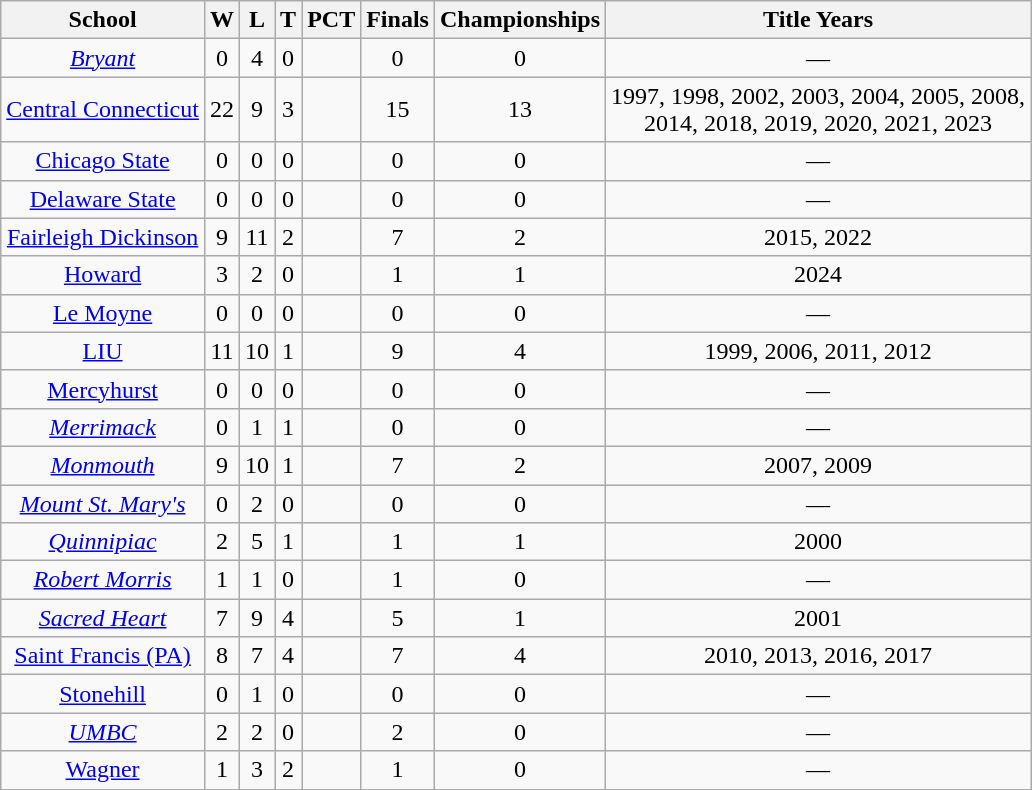<table class="wikitable sortable" style="text-align:center">
<tr>
<th>School</th>
<th>W</th>
<th>L</th>
<th>T</th>
<th>PCT</th>
<th>Finals</th>
<th>Championships</th>
<th>Title Years</th>
</tr>
<tr>
<td><em><a href='#'>Bryant</a></em></td>
<td>0</td>
<td>4</td>
<td>0</td>
<td></td>
<td>0</td>
<td>0</td>
<td>—</td>
</tr>
<tr>
<td><a href='#'>Central Connecticut</a></td>
<td>22</td>
<td>9</td>
<td>3</td>
<td></td>
<td>15</td>
<td>13</td>
<td>1997, 1998, 2002, 2003, 2004, 2005, 2008,<br>2014, 2018, 2019, 2020, 2021, 2023</td>
</tr>
<tr>
<td><a href='#'>Chicago State</a></td>
<td>0</td>
<td>0</td>
<td>0</td>
<td></td>
<td>0</td>
<td>0</td>
<td>—</td>
</tr>
<tr>
<td><a href='#'>Delaware State</a></td>
<td>0</td>
<td>0</td>
<td>0</td>
<td></td>
<td>0</td>
<td>0</td>
<td>—</td>
</tr>
<tr>
<td><a href='#'>Fairleigh Dickinson</a></td>
<td>9</td>
<td>11</td>
<td>2</td>
<td></td>
<td>7</td>
<td>2</td>
<td>2015, 2022</td>
</tr>
<tr>
<td><a href='#'>Howard</a></td>
<td>3</td>
<td>2</td>
<td>0</td>
<td></td>
<td>1</td>
<td>1</td>
<td>2024</td>
</tr>
<tr>
<td><a href='#'>Le Moyne</a></td>
<td>0</td>
<td>0</td>
<td>0</td>
<td></td>
<td>0</td>
<td>0</td>
<td>—</td>
</tr>
<tr>
<td><a href='#'>LIU</a> </td>
<td>11</td>
<td>10</td>
<td>1</td>
<td></td>
<td>9</td>
<td>4</td>
<td>1999, 2006, 2011, 2012</td>
</tr>
<tr>
<td><a href='#'>Mercyhurst</a></td>
<td>0</td>
<td>0</td>
<td>0</td>
<td></td>
<td>0</td>
<td>0</td>
<td>—</td>
</tr>
<tr>
<td><em><a href='#'>Merrimack</a></em></td>
<td>0</td>
<td>1</td>
<td>1</td>
<td></td>
<td>0</td>
<td>0</td>
<td>—</td>
</tr>
<tr>
<td><em><a href='#'>Monmouth</a></em></td>
<td>9</td>
<td>10</td>
<td>1</td>
<td></td>
<td>7</td>
<td>2</td>
<td>2007, 2009</td>
</tr>
<tr>
<td><em><a href='#'>Mount St. Mary's</a></em></td>
<td>0</td>
<td>2</td>
<td>0</td>
<td></td>
<td>0</td>
<td>0</td>
<td>—</td>
</tr>
<tr>
<td><em><a href='#'>Quinnipiac</a></em></td>
<td>2</td>
<td>5</td>
<td>1</td>
<td></td>
<td>1</td>
<td>1</td>
<td>2000</td>
</tr>
<tr>
<td><em><a href='#'>Robert Morris</a></em></td>
<td>1</td>
<td>1</td>
<td>0</td>
<td></td>
<td>1</td>
<td>0</td>
<td>—</td>
</tr>
<tr>
<td><em><a href='#'>Sacred Heart</a></em></td>
<td>7</td>
<td>9</td>
<td>4</td>
<td></td>
<td>5</td>
<td>1</td>
<td>2001</td>
</tr>
<tr>
<td><a href='#'>Saint Francis (PA)</a></td>
<td>8</td>
<td>7</td>
<td>4</td>
<td></td>
<td>7</td>
<td>4</td>
<td>2010, 2013, 2016, 2017</td>
</tr>
<tr>
<td><a href='#'>Stonehill</a></td>
<td>0</td>
<td>1</td>
<td>0</td>
<td></td>
<td>0</td>
<td>0</td>
<td>—</td>
</tr>
<tr>
<td><em><a href='#'>UMBC</a></em></td>
<td>2</td>
<td>2</td>
<td>0</td>
<td></td>
<td>2</td>
<td>0</td>
<td>—</td>
</tr>
<tr>
<td><a href='#'>Wagner</a></td>
<td>1</td>
<td>3</td>
<td>2</td>
<td></td>
<td>1</td>
<td>0</td>
<td>—</td>
</tr>
</table>
